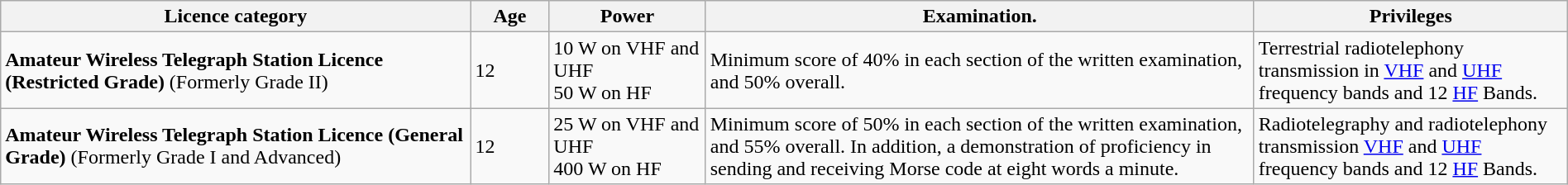<table class="wikitable" width="100%">
<tr>
<th width="30%">Licence category</th>
<th width="5%">Age</th>
<th width="10%">Power</th>
<th width="35%">Examination.</th>
<th width="30%">Privileges</th>
</tr>
<tr>
<td><strong>Amateur Wireless Telegraph Station Licence (Restricted Grade)</strong> (Formerly Grade II)</td>
<td>12</td>
<td>10 W on VHF and UHF<br>50 W on HF</td>
<td>Minimum score of 40% in each section of the written examination, and 50% overall.</td>
<td>Terrestrial radiotelephony transmission in  <a href='#'>VHF</a> and <a href='#'>UHF</a> frequency bands and 12 <a href='#'>HF</a> Bands.</td>
</tr>
<tr>
<td><strong>Amateur Wireless Telegraph Station Licence (General Grade)</strong> (Formerly Grade I and Advanced)</td>
<td>12</td>
<td>25 W on VHF and UHF<br>400 W on HF</td>
<td>Minimum score of 50% in each section of the written examination, and 55% overall. In addition, a demonstration of proficiency in sending and receiving Morse code at eight words a minute.</td>
<td>Radiotelegraphy and radiotelephony transmission <a href='#'>VHF</a> and <a href='#'>UHF</a> frequency bands and 12 <a href='#'>HF</a> Bands.</td>
</tr>
</table>
